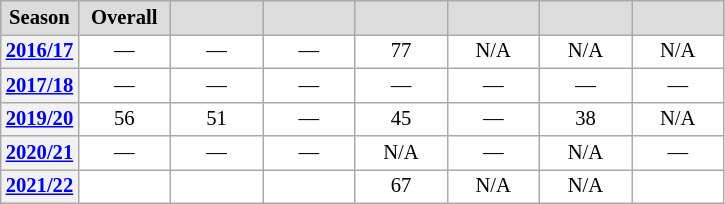<table class="wikitable plainrowheaders" style="background:#fff; font-size:86%; line-height:16px; border:gray solid 1px; border-collapse:collapse;">
<tr style="background:#ccc; text-align:center;">
<th scope="col" style="background:#dcdcdc; width:45px;">Season</th>
<th scope="col" style="background:#dcdcdc; width:55px;">Overall</th>
<th scope="col" style="background:#dcdcdc; width:55px;"></th>
<th scope="col" style="background:#dcdcdc; width:55px;"></th>
<th scope="col" style="background:#dcdcdc; width:55px;"></th>
<th scope="col" style="background:#dcdcdc; width:55px;"></th>
<th scope="col" style="background:#dcdcdc; width:55px;"></th>
<th scope="col" style="background:#dcdcdc; width:55px;"></th>
</tr>
<tr>
<th scope=row align=center><a href='#'>2016/17</a></th>
<td align=center>—</td>
<td align=center>—</td>
<td align=center>—</td>
<td align=center>77</td>
<td align=center>N/A</td>
<td align=center>N/A</td>
<td align=center>N/A</td>
</tr>
<tr>
<th scope=row align=center><a href='#'>2017/18</a></th>
<td align=center>—</td>
<td align=center>—</td>
<td align=center>—</td>
<td align=center>—</td>
<td align=center>—</td>
<td align=center>—</td>
<td align=center>—</td>
</tr>
<tr>
<th scope="row" style="text-align:center;"><a href='#'>2019/20</a></th>
<td align=center>56</td>
<td align=center>51</td>
<td align=center>—</td>
<td align=center>45</td>
<td align=center>—</td>
<td align=center>38</td>
<td align=center>N/A</td>
</tr>
<tr>
<th scope="row" style="text-align:center;"><a href='#'>2020/21</a></th>
<td align=center>—</td>
<td align=center>—</td>
<td align=center>—</td>
<td align=center>N/A</td>
<td align=center>—</td>
<td align=center>N/A</td>
<td align=center>—</td>
</tr>
<tr>
<th scope="row" style="text-align:center;"><a href='#'>2021/22</a></th>
<td align=center></td>
<td align=center></td>
<td align=center></td>
<td align=center>67</td>
<td align=center>N/A</td>
<td align=center>N/A</td>
<td align=center></td>
</tr>
</table>
